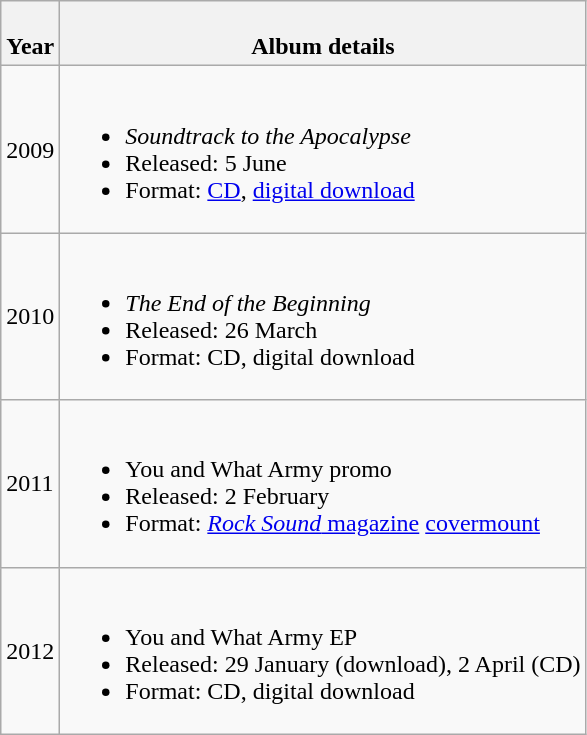<table class="wikitable">
<tr>
<th><br>Year<br></th>
<th><br>Album details<br></th>
</tr>
<tr>
<td>2009</td>
<td><br><ul><li><em>Soundtrack to the Apocalypse</em></li><li>Released: 5 June</li><li>Format: <a href='#'>CD</a>, <a href='#'>digital download</a></li></ul></td>
</tr>
<tr>
<td>2010</td>
<td><br><ul><li><em>The End of the Beginning</em></li><li>Released: 26 March</li><li>Format: CD, digital download</li></ul></td>
</tr>
<tr>
<td>2011</td>
<td><br><ul><li>You and What Army promo</li><li>Released: 2 February</li><li>Format: <a href='#'><em>Rock Sound</em> magazine</a> <a href='#'>covermount</a></li></ul></td>
</tr>
<tr>
<td>2012</td>
<td><br><ul><li>You and What Army EP</li><li>Released: 29 January (download), 2 April (CD)</li><li>Format: CD, digital download</li></ul></td>
</tr>
</table>
